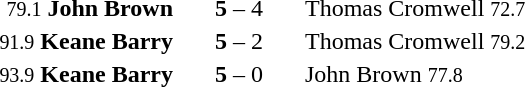<table style="text-align:center">
<tr>
<th width=233></th>
<th width=80></th>
<th width=233></th>
</tr>
<tr>
<td align=right><small>79.1</small> <strong>John Brown</strong> </td>
<td><strong>5</strong> – 4</td>
<td align=left> Thomas Cromwell <small>72.7</small></td>
</tr>
<tr>
<td align=right><small>91.9</small> <strong>Keane Barry</strong> </td>
<td><strong>5</strong> – 2</td>
<td align=left> Thomas Cromwell <small>79.2</small></td>
</tr>
<tr>
<td align=right><small>93.9</small> <strong>Keane Barry</strong> </td>
<td><strong>5</strong> – 0</td>
<td align=left> John Brown <small>77.8</small></td>
</tr>
</table>
